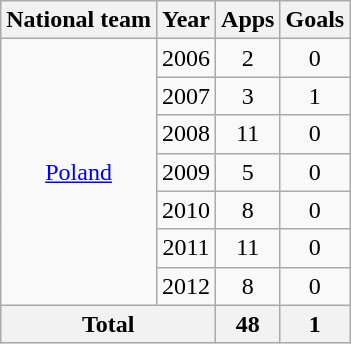<table class="wikitable" style="text-align:center">
<tr>
<th>National team</th>
<th>Year</th>
<th>Apps</th>
<th>Goals</th>
</tr>
<tr>
<td rowspan="7"><a href='#'>Poland</a></td>
<td>2006</td>
<td>2</td>
<td>0</td>
</tr>
<tr>
<td>2007</td>
<td>3</td>
<td>1</td>
</tr>
<tr>
<td>2008</td>
<td>11</td>
<td>0</td>
</tr>
<tr>
<td>2009</td>
<td>5</td>
<td>0</td>
</tr>
<tr>
<td>2010</td>
<td>8</td>
<td>0</td>
</tr>
<tr>
<td>2011</td>
<td>11</td>
<td>0</td>
</tr>
<tr>
<td>2012</td>
<td>8</td>
<td>0</td>
</tr>
<tr>
<th colspan="2">Total</th>
<th>48</th>
<th>1</th>
</tr>
</table>
